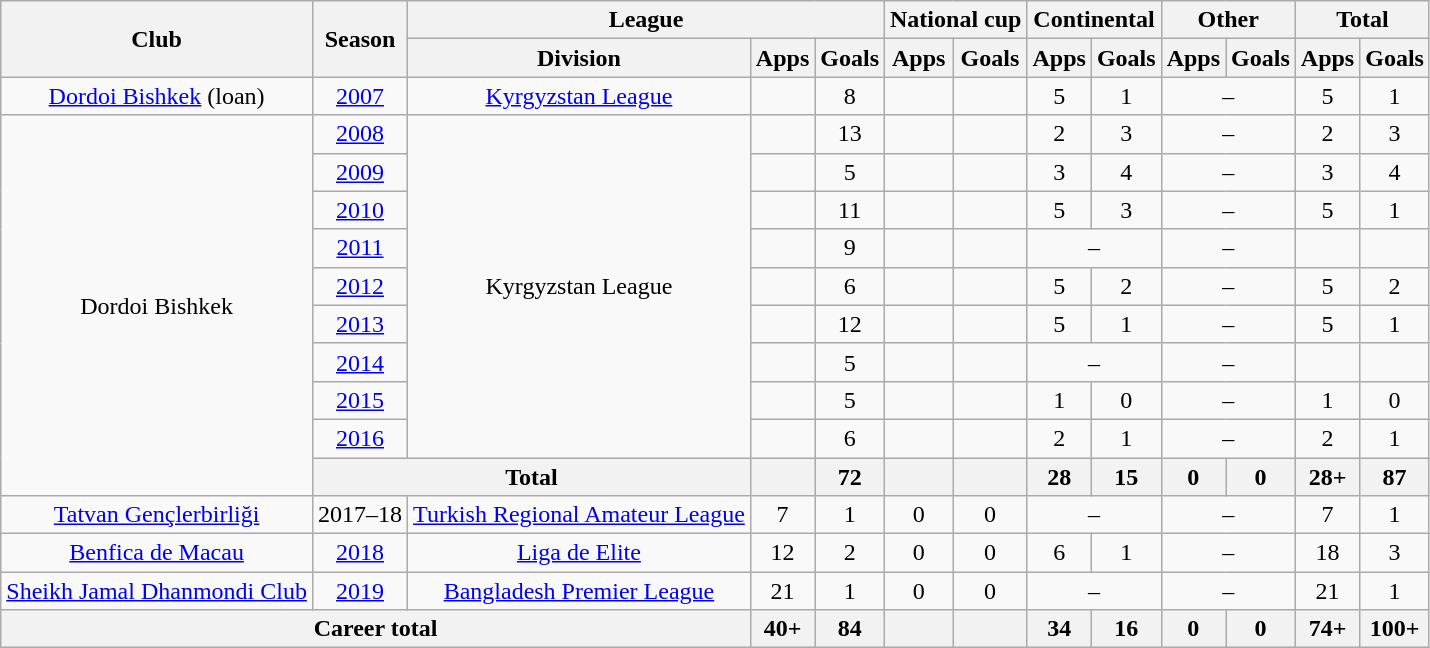<table class="wikitable" style="text-align: center;">
<tr>
<th rowspan="2">Club</th>
<th rowspan="2">Season</th>
<th colspan="3">League</th>
<th colspan="2">National cup</th>
<th colspan="2">Continental</th>
<th colspan="2">Other</th>
<th colspan="2">Total</th>
</tr>
<tr>
<th>Division</th>
<th>Apps</th>
<th>Goals</th>
<th>Apps</th>
<th>Goals</th>
<th>Apps</th>
<th>Goals</th>
<th>Apps</th>
<th>Goals</th>
<th>Apps</th>
<th>Goals</th>
</tr>
<tr>
<td><a href='#'>Dordoi Bishkek</a> (loan)</td>
<td><a href='#'>2007</a></td>
<td><a href='#'>Kyrgyzstan League</a></td>
<td></td>
<td>8</td>
<td></td>
<td></td>
<td>5</td>
<td>1</td>
<td colspan="2">–</td>
<td>5</td>
<td>1</td>
</tr>
<tr>
<td rowspan="10">Dordoi Bishkek</td>
<td><a href='#'>2008</a></td>
<td rowspan="9">Kyrgyzstan League</td>
<td></td>
<td>13</td>
<td></td>
<td></td>
<td>2</td>
<td>3</td>
<td colspan="2">–</td>
<td>2</td>
<td>3</td>
</tr>
<tr>
<td><a href='#'>2009</a></td>
<td></td>
<td>5</td>
<td></td>
<td></td>
<td>3</td>
<td>4</td>
<td colspan="2">–</td>
<td>3</td>
<td>4</td>
</tr>
<tr>
<td><a href='#'>2010</a></td>
<td></td>
<td>11</td>
<td></td>
<td></td>
<td>5</td>
<td>3</td>
<td colspan="2">–</td>
<td>5</td>
<td>1</td>
</tr>
<tr>
<td><a href='#'>2011</a></td>
<td></td>
<td>9</td>
<td></td>
<td></td>
<td colspan="2">–</td>
<td colspan="2">–</td>
<td></td>
<td></td>
</tr>
<tr>
<td><a href='#'>2012</a></td>
<td></td>
<td>6</td>
<td></td>
<td></td>
<td>5</td>
<td>2</td>
<td colspan="2">–</td>
<td>5</td>
<td>2</td>
</tr>
<tr>
<td><a href='#'>2013</a></td>
<td></td>
<td>12</td>
<td></td>
<td></td>
<td>5</td>
<td>1</td>
<td colspan="2">–</td>
<td>5</td>
<td>1</td>
</tr>
<tr>
<td><a href='#'>2014</a></td>
<td></td>
<td>5</td>
<td></td>
<td></td>
<td colspan="2">–</td>
<td colspan="2">–</td>
<td></td>
<td></td>
</tr>
<tr>
<td><a href='#'>2015</a></td>
<td></td>
<td>5</td>
<td></td>
<td></td>
<td>1</td>
<td>0</td>
<td colspan="2">–</td>
<td>1</td>
<td>0</td>
</tr>
<tr>
<td><a href='#'>2016</a></td>
<td></td>
<td>6</td>
<td></td>
<td></td>
<td>2</td>
<td>1</td>
<td colspan="2">–</td>
<td>2</td>
<td>1</td>
</tr>
<tr>
<th colspan="2">Total</th>
<th></th>
<th>72</th>
<th></th>
<th></th>
<th>28</th>
<th>15</th>
<th>0</th>
<th>0</th>
<th>28+</th>
<th>87</th>
</tr>
<tr>
<td><a href='#'>Tatvan Gençlerbirliği</a></td>
<td>2017–18</td>
<td><a href='#'>Turkish Regional Amateur League</a></td>
<td>7</td>
<td>1</td>
<td>0</td>
<td>0</td>
<td colspan="2">–</td>
<td colspan="2">–</td>
<td>7</td>
<td>1</td>
</tr>
<tr>
<td><a href='#'>Benfica de Macau</a></td>
<td><a href='#'>2018</a></td>
<td><a href='#'>Liga de Elite</a></td>
<td>12</td>
<td>2</td>
<td>0</td>
<td>0</td>
<td>6</td>
<td>1</td>
<td colspan="2">–</td>
<td>18</td>
<td>3</td>
</tr>
<tr>
<td><a href='#'>Sheikh Jamal Dhanmondi Club</a></td>
<td><a href='#'>2019</a></td>
<td><a href='#'>Bangladesh Premier League</a></td>
<td>21</td>
<td>1</td>
<td>0</td>
<td>0</td>
<td colspan="2">–</td>
<td colspan="2">–</td>
<td>21</td>
<td>1</td>
</tr>
<tr>
<th colspan="3">Career total</th>
<th>40+</th>
<th>84</th>
<th></th>
<th></th>
<th>34</th>
<th>16</th>
<th>0</th>
<th>0</th>
<th>74+</th>
<th>100+</th>
</tr>
</table>
